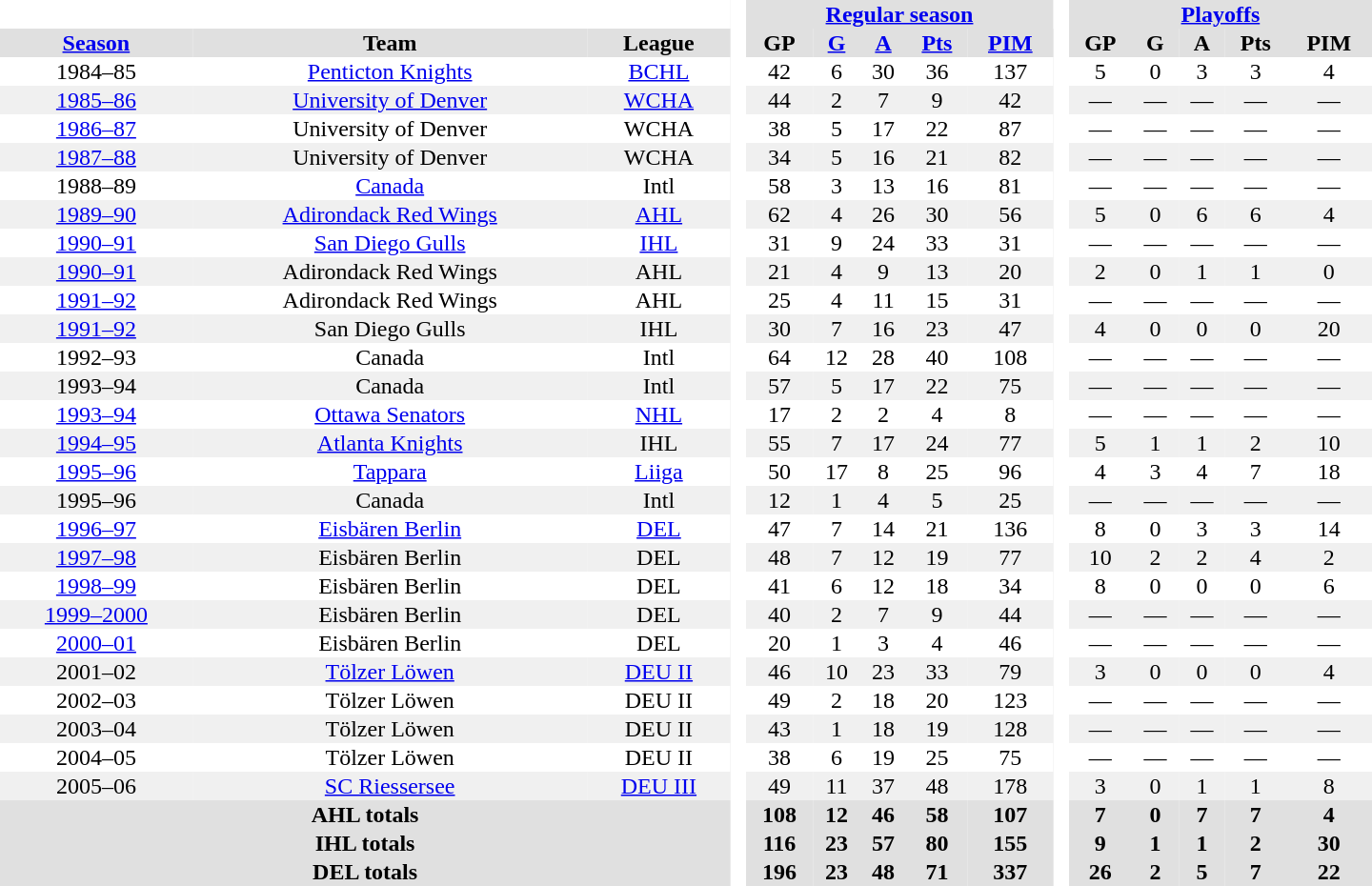<table border="0" cellpadding="1" cellspacing="0" style="text-align:center; width:60em">
<tr bgcolor="#e0e0e0">
<th colspan="3" bgcolor="#ffffff"> </th>
<th rowspan="99" bgcolor="#ffffff"> </th>
<th colspan="5"><a href='#'>Regular season</a></th>
<th rowspan="99" bgcolor="#ffffff"> </th>
<th colspan="5"><a href='#'>Playoffs</a></th>
</tr>
<tr bgcolor="#e0e0e0">
<th><a href='#'>Season</a></th>
<th>Team</th>
<th>League</th>
<th>GP</th>
<th><a href='#'>G</a></th>
<th><a href='#'>A</a></th>
<th><a href='#'>Pts</a></th>
<th><a href='#'>PIM</a></th>
<th>GP</th>
<th>G</th>
<th>A</th>
<th>Pts</th>
<th>PIM</th>
</tr>
<tr>
<td>1984–85</td>
<td><a href='#'>Penticton Knights</a></td>
<td><a href='#'>BCHL</a></td>
<td>42</td>
<td>6</td>
<td>30</td>
<td>36</td>
<td>137</td>
<td>5</td>
<td>0</td>
<td>3</td>
<td>3</td>
<td>4</td>
</tr>
<tr bgcolor="#f0f0f0">
<td><a href='#'>1985–86</a></td>
<td><a href='#'>University of Denver</a></td>
<td><a href='#'>WCHA</a></td>
<td>44</td>
<td>2</td>
<td>7</td>
<td>9</td>
<td>42</td>
<td>—</td>
<td>—</td>
<td>—</td>
<td>—</td>
<td>—</td>
</tr>
<tr>
<td><a href='#'>1986–87</a></td>
<td>University of Denver</td>
<td>WCHA</td>
<td>38</td>
<td>5</td>
<td>17</td>
<td>22</td>
<td>87</td>
<td>—</td>
<td>—</td>
<td>—</td>
<td>—</td>
<td>—</td>
</tr>
<tr bgcolor="#f0f0f0">
<td><a href='#'>1987–88</a></td>
<td>University of Denver</td>
<td>WCHA</td>
<td>34</td>
<td>5</td>
<td>16</td>
<td>21</td>
<td>82</td>
<td>—</td>
<td>—</td>
<td>—</td>
<td>—</td>
<td>—</td>
</tr>
<tr>
<td>1988–89</td>
<td><a href='#'>Canada</a></td>
<td>Intl</td>
<td>58</td>
<td>3</td>
<td>13</td>
<td>16</td>
<td>81</td>
<td>—</td>
<td>—</td>
<td>—</td>
<td>—</td>
<td>—</td>
</tr>
<tr bgcolor="#f0f0f0">
<td><a href='#'>1989–90</a></td>
<td><a href='#'>Adirondack Red Wings</a></td>
<td><a href='#'>AHL</a></td>
<td>62</td>
<td>4</td>
<td>26</td>
<td>30</td>
<td>56</td>
<td>5</td>
<td>0</td>
<td>6</td>
<td>6</td>
<td>4</td>
</tr>
<tr>
<td><a href='#'>1990–91</a></td>
<td><a href='#'>San Diego Gulls</a></td>
<td><a href='#'>IHL</a></td>
<td>31</td>
<td>9</td>
<td>24</td>
<td>33</td>
<td>31</td>
<td>—</td>
<td>—</td>
<td>—</td>
<td>—</td>
<td>—</td>
</tr>
<tr bgcolor="#f0f0f0">
<td><a href='#'>1990–91</a></td>
<td>Adirondack Red Wings</td>
<td>AHL</td>
<td>21</td>
<td>4</td>
<td>9</td>
<td>13</td>
<td>20</td>
<td>2</td>
<td>0</td>
<td>1</td>
<td>1</td>
<td>0</td>
</tr>
<tr>
<td><a href='#'>1991–92</a></td>
<td>Adirondack Red Wings</td>
<td>AHL</td>
<td>25</td>
<td>4</td>
<td>11</td>
<td>15</td>
<td>31</td>
<td>—</td>
<td>—</td>
<td>—</td>
<td>—</td>
<td>—</td>
</tr>
<tr bgcolor="#f0f0f0">
<td><a href='#'>1991–92</a></td>
<td>San Diego Gulls</td>
<td>IHL</td>
<td>30</td>
<td>7</td>
<td>16</td>
<td>23</td>
<td>47</td>
<td>4</td>
<td>0</td>
<td>0</td>
<td>0</td>
<td>20</td>
</tr>
<tr>
<td>1992–93</td>
<td>Canada</td>
<td>Intl</td>
<td>64</td>
<td>12</td>
<td>28</td>
<td>40</td>
<td>108</td>
<td>—</td>
<td>—</td>
<td>—</td>
<td>—</td>
<td>—</td>
</tr>
<tr bgcolor="#f0f0f0">
<td>1993–94</td>
<td>Canada</td>
<td>Intl</td>
<td>57</td>
<td>5</td>
<td>17</td>
<td>22</td>
<td>75</td>
<td>—</td>
<td>—</td>
<td>—</td>
<td>—</td>
<td>—</td>
</tr>
<tr>
<td><a href='#'>1993–94</a></td>
<td><a href='#'>Ottawa Senators</a></td>
<td><a href='#'>NHL</a></td>
<td>17</td>
<td>2</td>
<td>2</td>
<td>4</td>
<td>8</td>
<td>—</td>
<td>—</td>
<td>—</td>
<td>—</td>
<td>—</td>
</tr>
<tr bgcolor="#f0f0f0">
<td><a href='#'>1994–95</a></td>
<td><a href='#'>Atlanta Knights</a></td>
<td>IHL</td>
<td>55</td>
<td>7</td>
<td>17</td>
<td>24</td>
<td>77</td>
<td>5</td>
<td>1</td>
<td>1</td>
<td>2</td>
<td>10</td>
</tr>
<tr>
<td><a href='#'>1995–96</a></td>
<td><a href='#'>Tappara</a></td>
<td><a href='#'>Liiga</a></td>
<td>50</td>
<td>17</td>
<td>8</td>
<td>25</td>
<td>96</td>
<td>4</td>
<td>3</td>
<td>4</td>
<td>7</td>
<td>18</td>
</tr>
<tr bgcolor="#f0f0f0">
<td>1995–96</td>
<td>Canada</td>
<td>Intl</td>
<td>12</td>
<td>1</td>
<td>4</td>
<td>5</td>
<td>25</td>
<td>—</td>
<td>—</td>
<td>—</td>
<td>—</td>
<td>—</td>
</tr>
<tr>
<td><a href='#'>1996–97</a></td>
<td><a href='#'>Eisbären Berlin</a></td>
<td><a href='#'>DEL</a></td>
<td>47</td>
<td>7</td>
<td>14</td>
<td>21</td>
<td>136</td>
<td>8</td>
<td>0</td>
<td>3</td>
<td>3</td>
<td>14</td>
</tr>
<tr bgcolor="#f0f0f0">
<td><a href='#'>1997–98</a></td>
<td>Eisbären Berlin</td>
<td>DEL</td>
<td>48</td>
<td>7</td>
<td>12</td>
<td>19</td>
<td>77</td>
<td>10</td>
<td>2</td>
<td>2</td>
<td>4</td>
<td>2</td>
</tr>
<tr>
<td><a href='#'>1998–99</a></td>
<td>Eisbären Berlin</td>
<td>DEL</td>
<td>41</td>
<td>6</td>
<td>12</td>
<td>18</td>
<td>34</td>
<td>8</td>
<td>0</td>
<td>0</td>
<td>0</td>
<td>6</td>
</tr>
<tr bgcolor="#f0f0f0">
<td><a href='#'>1999–2000</a></td>
<td>Eisbären Berlin</td>
<td>DEL</td>
<td>40</td>
<td>2</td>
<td>7</td>
<td>9</td>
<td>44</td>
<td>—</td>
<td>—</td>
<td>—</td>
<td>—</td>
<td>—</td>
</tr>
<tr>
<td><a href='#'>2000–01</a></td>
<td>Eisbären Berlin</td>
<td>DEL</td>
<td>20</td>
<td>1</td>
<td>3</td>
<td>4</td>
<td>46</td>
<td>—</td>
<td>—</td>
<td>—</td>
<td>—</td>
<td>—</td>
</tr>
<tr bgcolor="#f0f0f0">
<td>2001–02</td>
<td><a href='#'>Tölzer Löwen</a></td>
<td><a href='#'>DEU II</a></td>
<td>46</td>
<td>10</td>
<td>23</td>
<td>33</td>
<td>79</td>
<td>3</td>
<td>0</td>
<td>0</td>
<td>0</td>
<td>4</td>
</tr>
<tr>
<td>2002–03</td>
<td>Tölzer Löwen</td>
<td>DEU II</td>
<td>49</td>
<td>2</td>
<td>18</td>
<td>20</td>
<td>123</td>
<td>—</td>
<td>—</td>
<td>—</td>
<td>—</td>
<td>—</td>
</tr>
<tr bgcolor="#f0f0f0">
<td>2003–04</td>
<td>Tölzer Löwen</td>
<td>DEU II</td>
<td>43</td>
<td>1</td>
<td>18</td>
<td>19</td>
<td>128</td>
<td>—</td>
<td>—</td>
<td>—</td>
<td>—</td>
<td>—</td>
</tr>
<tr>
<td>2004–05</td>
<td>Tölzer Löwen</td>
<td>DEU II</td>
<td>38</td>
<td>6</td>
<td>19</td>
<td>25</td>
<td>75</td>
<td>—</td>
<td>—</td>
<td>—</td>
<td>—</td>
<td>—</td>
</tr>
<tr bgcolor="#f0f0f0">
<td>2005–06</td>
<td><a href='#'>SC Riessersee</a></td>
<td><a href='#'>DEU III</a></td>
<td>49</td>
<td>11</td>
<td>37</td>
<td>48</td>
<td>178</td>
<td>3</td>
<td>0</td>
<td>1</td>
<td>1</td>
<td>8</td>
</tr>
<tr bgcolor="#e0e0e0">
<th colspan="3">AHL totals</th>
<th>108</th>
<th>12</th>
<th>46</th>
<th>58</th>
<th>107</th>
<th>7</th>
<th>0</th>
<th>7</th>
<th>7</th>
<th>4</th>
</tr>
<tr bgcolor="#e0e0e0">
<th colspan="3">IHL totals</th>
<th>116</th>
<th>23</th>
<th>57</th>
<th>80</th>
<th>155</th>
<th>9</th>
<th>1</th>
<th>1</th>
<th>2</th>
<th>30</th>
</tr>
<tr bgcolor="#e0e0e0">
<th colspan="3">DEL totals</th>
<th>196</th>
<th>23</th>
<th>48</th>
<th>71</th>
<th>337</th>
<th>26</th>
<th>2</th>
<th>5</th>
<th>7</th>
<th>22</th>
</tr>
</table>
